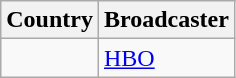<table class="wikitable">
<tr>
<th align=center>Country</th>
<th align=center>Broadcaster</th>
</tr>
<tr>
<td></td>
<td><a href='#'>HBO</a></td>
</tr>
</table>
